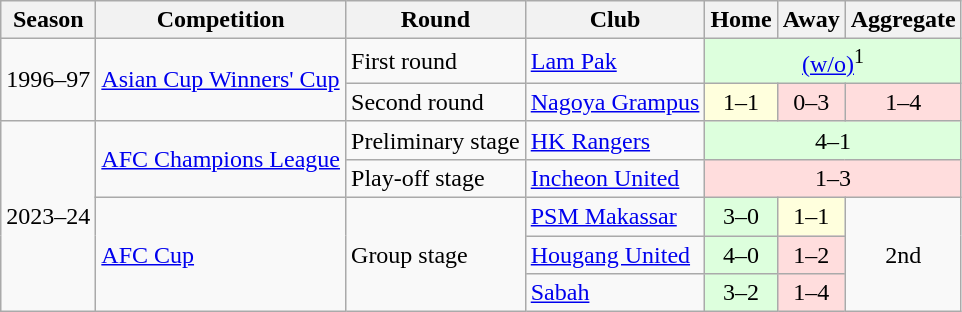<table class="wikitable">
<tr>
<th>Season</th>
<th>Competition</th>
<th>Round</th>
<th>Club</th>
<th>Home</th>
<th>Away</th>
<th>Aggregate</th>
</tr>
<tr>
<td rowspan="2">1996–97</td>
<td rowspan="2"><a href='#'>Asian Cup Winners' Cup</a></td>
<td>First round</td>
<td> <a href='#'>Lam Pak</a></td>
<td colspan="3" style="text-align:center; background:#dfd;"><a href='#'>(w/o)</a><sup>1</sup></td>
</tr>
<tr>
<td>Second round</td>
<td> <a href='#'>Nagoya Grampus</a></td>
<td style="text-align:center; background:#ffd;">1–1</td>
<td style="text-align:center; background:#fdd;">0–3</td>
<td style="text-align:center; background:#fdd;">1–4</td>
</tr>
<tr>
<td rowspan="5">2023–24</td>
<td rowspan="2"><a href='#'>AFC Champions League</a></td>
<td>Preliminary stage</td>
<td> <a href='#'>HK Rangers</a></td>
<td colspan="3" style="text-align:center; background:#dfd;">4–1 </td>
</tr>
<tr>
<td>Play-off stage</td>
<td> <a href='#'>Incheon United</a></td>
<td colspan="3" style="text-align:center; background:#fdd;">1–3 </td>
</tr>
<tr>
<td rowspan="3"><a href='#'>AFC Cup</a></td>
<td rowspan="3">Group stage</td>
<td> <a href='#'>PSM Makassar</a></td>
<td style="text-align:center; background:#dfd;">3–0</td>
<td style="text-align:center; background:#ffd;">1–1</td>
<td rowspan="3" style="text-align:center;">2nd</td>
</tr>
<tr>
<td> <a href='#'>Hougang United</a></td>
<td style="text-align:center; background:#dfd;">4–0</td>
<td style="text-align:center; background:#fdd;">1–2</td>
</tr>
<tr>
<td> <a href='#'>Sabah</a></td>
<td style="text-align:center; background:#dfd;">3–2</td>
<td style="text-align:center; background:#fdd;">1–4</td>
</tr>
</table>
